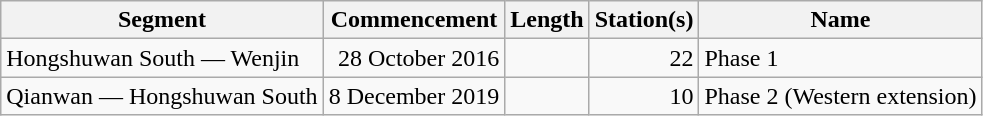<table class="wikitable" style="border-collapse: collapse; text-align: right;">
<tr>
<th>Segment</th>
<th>Commencement</th>
<th>Length</th>
<th>Station(s)</th>
<th>Name</th>
</tr>
<tr>
<td style="text-align: left;">Hongshuwan South — Wenjin</td>
<td>28 October 2016</td>
<td></td>
<td>22</td>
<td style="text-align: left;">Phase 1</td>
</tr>
<tr>
<td style="text-align: left;">Qianwan — Hongshuwan South</td>
<td>8 December 2019</td>
<td></td>
<td>10</td>
<td style="text-align: left;">Phase 2 (Western extension)</td>
</tr>
</table>
